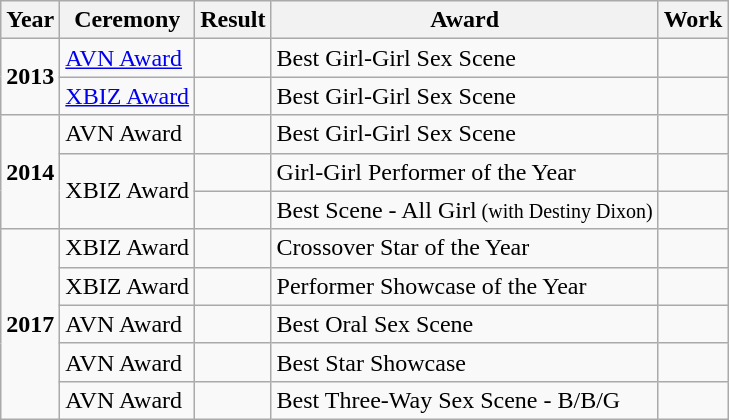<table class="wikitable">
<tr>
<th>Year</th>
<th>Ceremony</th>
<th>Result</th>
<th>Award</th>
<th>Work</th>
</tr>
<tr>
<td rowspan="2"><strong>2013</strong></td>
<td><a href='#'>AVN Award</a></td>
<td></td>
<td>Best Girl-Girl Sex Scene</td>
<td></td>
</tr>
<tr>
<td><a href='#'>XBIZ Award</a></td>
<td></td>
<td>Best Girl-Girl Sex Scene</td>
<td></td>
</tr>
<tr>
<td rowspan="3"><strong>2014</strong></td>
<td>AVN Award</td>
<td></td>
<td>Best Girl-Girl Sex Scene</td>
<td></td>
</tr>
<tr>
<td rowspan="2">XBIZ Award</td>
<td></td>
<td>Girl-Girl Performer of the Year</td>
<td></td>
</tr>
<tr>
<td></td>
<td>Best Scene - All Girl<small> (with Destiny Dixon)</small></td>
<td></td>
</tr>
<tr>
<td rowspan="5"><strong>2017</strong></td>
<td>XBIZ Award</td>
<td></td>
<td>Crossover Star of the Year</td>
<td></td>
</tr>
<tr>
<td>XBIZ Award</td>
<td></td>
<td>Performer Showcase of the Year</td>
<td></td>
</tr>
<tr>
<td>AVN Award</td>
<td></td>
<td>Best Oral Sex Scene</td>
<td></td>
</tr>
<tr>
<td>AVN Award</td>
<td></td>
<td>Best Star Showcase</td>
<td></td>
</tr>
<tr>
<td>AVN Award</td>
<td></td>
<td>Best Three-Way Sex Scene - B/B/G</td>
<td></td>
</tr>
</table>
